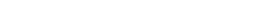<table style="width:22%; text-align:center;">
<tr style="color:white;">
<td style="background:"><strong>16</strong></td>
<td style="background:"><strong>3</strong></td>
<td style="background:"><strong>8</strong></td>
</tr>
</table>
